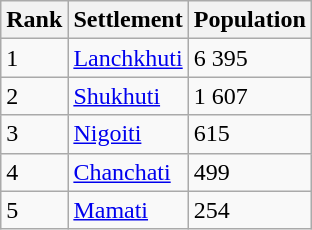<table class="wikitable sortable">
<tr>
<th>Rank</th>
<th>Settlement</th>
<th>Population</th>
</tr>
<tr>
<td>1</td>
<td><a href='#'>Lanchkhuti</a></td>
<td>6 395</td>
</tr>
<tr>
<td>2</td>
<td><a href='#'>Shukhuti</a></td>
<td>1 607</td>
</tr>
<tr>
<td>3</td>
<td><a href='#'>Nigoiti</a></td>
<td>615</td>
</tr>
<tr>
<td>4</td>
<td><a href='#'>Chanchati</a></td>
<td>499</td>
</tr>
<tr>
<td>5</td>
<td><a href='#'>Mamati</a></td>
<td>254</td>
</tr>
</table>
